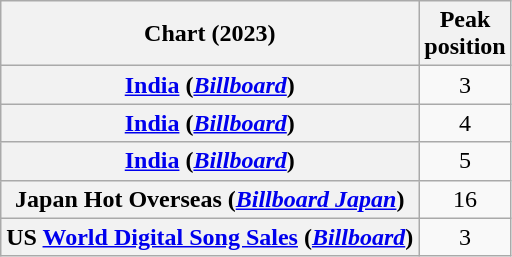<table class="wikitable sortable plainrowheaders" style="text-align:center">
<tr>
<th scope="col">Chart (2023)</th>
<th scope="col">Peak<br>position</th>
</tr>
<tr>
<th scope="row"><a href='#'>India</a> (<a href='#'><em>Billboard</em></a>)<br></th>
<td>3</td>
</tr>
<tr>
<th scope="row"><a href='#'>India</a> (<a href='#'><em>Billboard</em></a>)<br></th>
<td>4</td>
</tr>
<tr>
<th scope="row"><a href='#'>India</a> (<a href='#'><em>Billboard</em></a>)<br></th>
<td>5</td>
</tr>
<tr>
<th scope="row">Japan Hot Overseas (<em><a href='#'>Billboard Japan</a></em>)</th>
<td>16</td>
</tr>
<tr>
<th scope="row">US <a href='#'>World Digital Song Sales</a> (<em><a href='#'>Billboard</a></em>)</th>
<td>3</td>
</tr>
</table>
